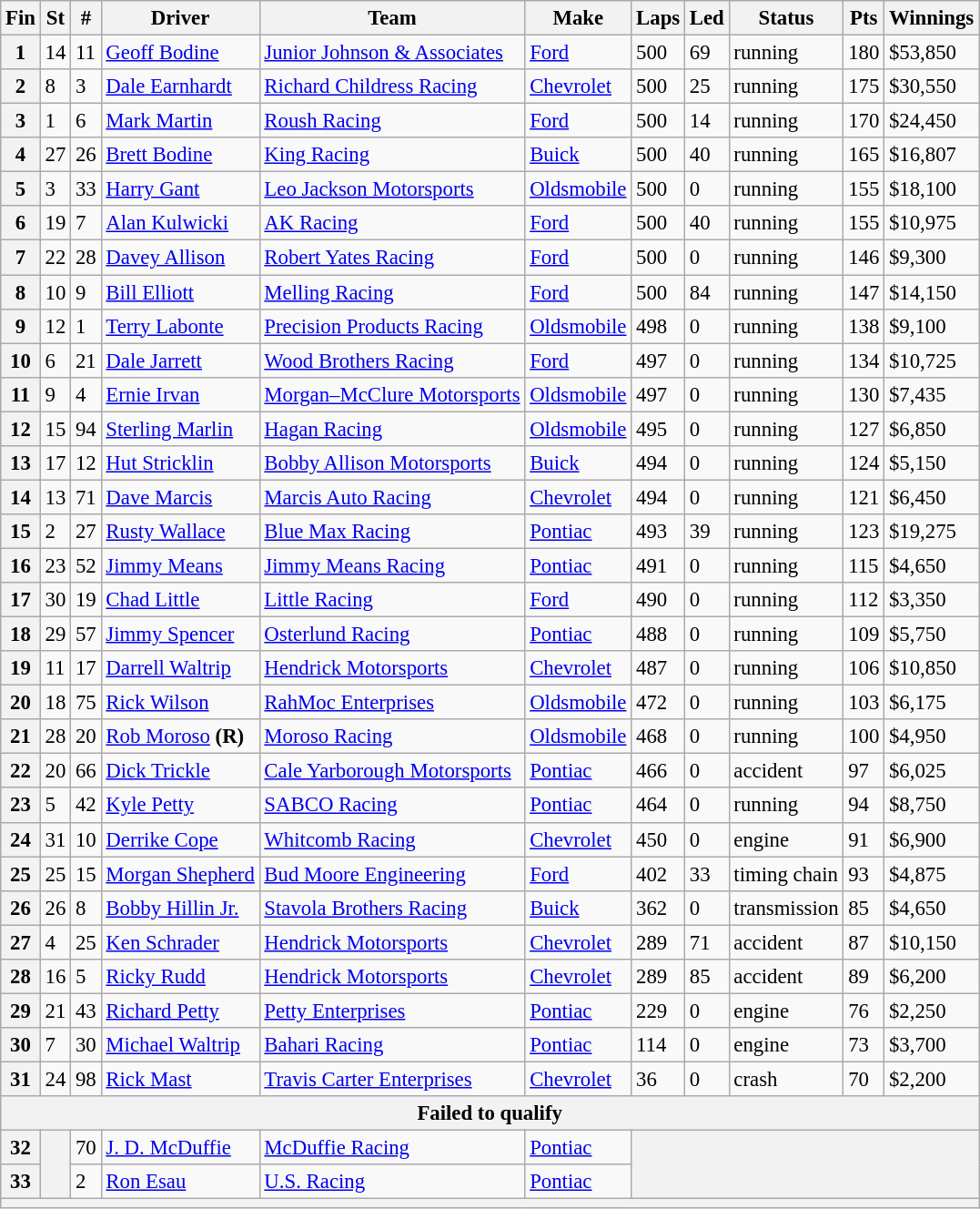<table class="wikitable" style="font-size:95%">
<tr>
<th>Fin</th>
<th>St</th>
<th>#</th>
<th>Driver</th>
<th>Team</th>
<th>Make</th>
<th>Laps</th>
<th>Led</th>
<th>Status</th>
<th>Pts</th>
<th>Winnings</th>
</tr>
<tr>
<th>1</th>
<td>14</td>
<td>11</td>
<td><a href='#'>Geoff Bodine</a></td>
<td><a href='#'>Junior Johnson & Associates</a></td>
<td><a href='#'>Ford</a></td>
<td>500</td>
<td>69</td>
<td>running</td>
<td>180</td>
<td>$53,850</td>
</tr>
<tr>
<th>2</th>
<td>8</td>
<td>3</td>
<td><a href='#'>Dale Earnhardt</a></td>
<td><a href='#'>Richard Childress Racing</a></td>
<td><a href='#'>Chevrolet</a></td>
<td>500</td>
<td>25</td>
<td>running</td>
<td>175</td>
<td>$30,550</td>
</tr>
<tr>
<th>3</th>
<td>1</td>
<td>6</td>
<td><a href='#'>Mark Martin</a></td>
<td><a href='#'>Roush Racing</a></td>
<td><a href='#'>Ford</a></td>
<td>500</td>
<td>14</td>
<td>running</td>
<td>170</td>
<td>$24,450</td>
</tr>
<tr>
<th>4</th>
<td>27</td>
<td>26</td>
<td><a href='#'>Brett Bodine</a></td>
<td><a href='#'>King Racing</a></td>
<td><a href='#'>Buick</a></td>
<td>500</td>
<td>40</td>
<td>running</td>
<td>165</td>
<td>$16,807</td>
</tr>
<tr>
<th>5</th>
<td>3</td>
<td>33</td>
<td><a href='#'>Harry Gant</a></td>
<td><a href='#'>Leo Jackson Motorsports</a></td>
<td><a href='#'>Oldsmobile</a></td>
<td>500</td>
<td>0</td>
<td>running</td>
<td>155</td>
<td>$18,100</td>
</tr>
<tr>
<th>6</th>
<td>19</td>
<td>7</td>
<td><a href='#'>Alan Kulwicki</a></td>
<td><a href='#'>AK Racing</a></td>
<td><a href='#'>Ford</a></td>
<td>500</td>
<td>40</td>
<td>running</td>
<td>155</td>
<td>$10,975</td>
</tr>
<tr>
<th>7</th>
<td>22</td>
<td>28</td>
<td><a href='#'>Davey Allison</a></td>
<td><a href='#'>Robert Yates Racing</a></td>
<td><a href='#'>Ford</a></td>
<td>500</td>
<td>0</td>
<td>running</td>
<td>146</td>
<td>$9,300</td>
</tr>
<tr>
<th>8</th>
<td>10</td>
<td>9</td>
<td><a href='#'>Bill Elliott</a></td>
<td><a href='#'>Melling Racing</a></td>
<td><a href='#'>Ford</a></td>
<td>500</td>
<td>84</td>
<td>running</td>
<td>147</td>
<td>$14,150</td>
</tr>
<tr>
<th>9</th>
<td>12</td>
<td>1</td>
<td><a href='#'>Terry Labonte</a></td>
<td><a href='#'>Precision Products Racing</a></td>
<td><a href='#'>Oldsmobile</a></td>
<td>498</td>
<td>0</td>
<td>running</td>
<td>138</td>
<td>$9,100</td>
</tr>
<tr>
<th>10</th>
<td>6</td>
<td>21</td>
<td><a href='#'>Dale Jarrett</a></td>
<td><a href='#'>Wood Brothers Racing</a></td>
<td><a href='#'>Ford</a></td>
<td>497</td>
<td>0</td>
<td>running</td>
<td>134</td>
<td>$10,725</td>
</tr>
<tr>
<th>11</th>
<td>9</td>
<td>4</td>
<td><a href='#'>Ernie Irvan</a></td>
<td><a href='#'>Morgan–McClure Motorsports</a></td>
<td><a href='#'>Oldsmobile</a></td>
<td>497</td>
<td>0</td>
<td>running</td>
<td>130</td>
<td>$7,435</td>
</tr>
<tr>
<th>12</th>
<td>15</td>
<td>94</td>
<td><a href='#'>Sterling Marlin</a></td>
<td><a href='#'>Hagan Racing</a></td>
<td><a href='#'>Oldsmobile</a></td>
<td>495</td>
<td>0</td>
<td>running</td>
<td>127</td>
<td>$6,850</td>
</tr>
<tr>
<th>13</th>
<td>17</td>
<td>12</td>
<td><a href='#'>Hut Stricklin</a></td>
<td><a href='#'>Bobby Allison Motorsports</a></td>
<td><a href='#'>Buick</a></td>
<td>494</td>
<td>0</td>
<td>running</td>
<td>124</td>
<td>$5,150</td>
</tr>
<tr>
<th>14</th>
<td>13</td>
<td>71</td>
<td><a href='#'>Dave Marcis</a></td>
<td><a href='#'>Marcis Auto Racing</a></td>
<td><a href='#'>Chevrolet</a></td>
<td>494</td>
<td>0</td>
<td>running</td>
<td>121</td>
<td>$6,450</td>
</tr>
<tr>
<th>15</th>
<td>2</td>
<td>27</td>
<td><a href='#'>Rusty Wallace</a></td>
<td><a href='#'>Blue Max Racing</a></td>
<td><a href='#'>Pontiac</a></td>
<td>493</td>
<td>39</td>
<td>running</td>
<td>123</td>
<td>$19,275</td>
</tr>
<tr>
<th>16</th>
<td>23</td>
<td>52</td>
<td><a href='#'>Jimmy Means</a></td>
<td><a href='#'>Jimmy Means Racing</a></td>
<td><a href='#'>Pontiac</a></td>
<td>491</td>
<td>0</td>
<td>running</td>
<td>115</td>
<td>$4,650</td>
</tr>
<tr>
<th>17</th>
<td>30</td>
<td>19</td>
<td><a href='#'>Chad Little</a></td>
<td><a href='#'>Little Racing</a></td>
<td><a href='#'>Ford</a></td>
<td>490</td>
<td>0</td>
<td>running</td>
<td>112</td>
<td>$3,350</td>
</tr>
<tr>
<th>18</th>
<td>29</td>
<td>57</td>
<td><a href='#'>Jimmy Spencer</a></td>
<td><a href='#'>Osterlund Racing</a></td>
<td><a href='#'>Pontiac</a></td>
<td>488</td>
<td>0</td>
<td>running</td>
<td>109</td>
<td>$5,750</td>
</tr>
<tr>
<th>19</th>
<td>11</td>
<td>17</td>
<td><a href='#'>Darrell Waltrip</a></td>
<td><a href='#'>Hendrick Motorsports</a></td>
<td><a href='#'>Chevrolet</a></td>
<td>487</td>
<td>0</td>
<td>running</td>
<td>106</td>
<td>$10,850</td>
</tr>
<tr>
<th>20</th>
<td>18</td>
<td>75</td>
<td><a href='#'>Rick Wilson</a></td>
<td><a href='#'>RahMoc Enterprises</a></td>
<td><a href='#'>Oldsmobile</a></td>
<td>472</td>
<td>0</td>
<td>running</td>
<td>103</td>
<td>$6,175</td>
</tr>
<tr>
<th>21</th>
<td>28</td>
<td>20</td>
<td><a href='#'>Rob Moroso</a> <strong>(R)</strong></td>
<td><a href='#'>Moroso Racing</a></td>
<td><a href='#'>Oldsmobile</a></td>
<td>468</td>
<td>0</td>
<td>running</td>
<td>100</td>
<td>$4,950</td>
</tr>
<tr>
<th>22</th>
<td>20</td>
<td>66</td>
<td><a href='#'>Dick Trickle</a></td>
<td><a href='#'>Cale Yarborough Motorsports</a></td>
<td><a href='#'>Pontiac</a></td>
<td>466</td>
<td>0</td>
<td>accident</td>
<td>97</td>
<td>$6,025</td>
</tr>
<tr>
<th>23</th>
<td>5</td>
<td>42</td>
<td><a href='#'>Kyle Petty</a></td>
<td><a href='#'>SABCO Racing</a></td>
<td><a href='#'>Pontiac</a></td>
<td>464</td>
<td>0</td>
<td>running</td>
<td>94</td>
<td>$8,750</td>
</tr>
<tr>
<th>24</th>
<td>31</td>
<td>10</td>
<td><a href='#'>Derrike Cope</a></td>
<td><a href='#'>Whitcomb Racing</a></td>
<td><a href='#'>Chevrolet</a></td>
<td>450</td>
<td>0</td>
<td>engine</td>
<td>91</td>
<td>$6,900</td>
</tr>
<tr>
<th>25</th>
<td>25</td>
<td>15</td>
<td><a href='#'>Morgan Shepherd</a></td>
<td><a href='#'>Bud Moore Engineering</a></td>
<td><a href='#'>Ford</a></td>
<td>402</td>
<td>33</td>
<td>timing chain</td>
<td>93</td>
<td>$4,875</td>
</tr>
<tr>
<th>26</th>
<td>26</td>
<td>8</td>
<td><a href='#'>Bobby Hillin Jr.</a></td>
<td><a href='#'>Stavola Brothers Racing</a></td>
<td><a href='#'>Buick</a></td>
<td>362</td>
<td>0</td>
<td>transmission</td>
<td>85</td>
<td>$4,650</td>
</tr>
<tr>
<th>27</th>
<td>4</td>
<td>25</td>
<td><a href='#'>Ken Schrader</a></td>
<td><a href='#'>Hendrick Motorsports</a></td>
<td><a href='#'>Chevrolet</a></td>
<td>289</td>
<td>71</td>
<td>accident</td>
<td>87</td>
<td>$10,150</td>
</tr>
<tr>
<th>28</th>
<td>16</td>
<td>5</td>
<td><a href='#'>Ricky Rudd</a></td>
<td><a href='#'>Hendrick Motorsports</a></td>
<td><a href='#'>Chevrolet</a></td>
<td>289</td>
<td>85</td>
<td>accident</td>
<td>89</td>
<td>$6,200</td>
</tr>
<tr>
<th>29</th>
<td>21</td>
<td>43</td>
<td><a href='#'>Richard Petty</a></td>
<td><a href='#'>Petty Enterprises</a></td>
<td><a href='#'>Pontiac</a></td>
<td>229</td>
<td>0</td>
<td>engine</td>
<td>76</td>
<td>$2,250</td>
</tr>
<tr>
<th>30</th>
<td>7</td>
<td>30</td>
<td><a href='#'>Michael Waltrip</a></td>
<td><a href='#'>Bahari Racing</a></td>
<td><a href='#'>Pontiac</a></td>
<td>114</td>
<td>0</td>
<td>engine</td>
<td>73</td>
<td>$3,700</td>
</tr>
<tr>
<th>31</th>
<td>24</td>
<td>98</td>
<td><a href='#'>Rick Mast</a></td>
<td><a href='#'>Travis Carter Enterprises</a></td>
<td><a href='#'>Chevrolet</a></td>
<td>36</td>
<td>0</td>
<td>crash</td>
<td>70</td>
<td>$2,200</td>
</tr>
<tr>
<th colspan="11">Failed to qualify</th>
</tr>
<tr>
<th>32</th>
<th rowspan="2"></th>
<td>70</td>
<td><a href='#'>J. D. McDuffie</a></td>
<td><a href='#'>McDuffie Racing</a></td>
<td><a href='#'>Pontiac</a></td>
<th colspan="5" rowspan="2"></th>
</tr>
<tr>
<th>33</th>
<td>2</td>
<td><a href='#'>Ron Esau</a></td>
<td><a href='#'>U.S. Racing</a></td>
<td><a href='#'>Pontiac</a></td>
</tr>
<tr>
<th colspan="11"></th>
</tr>
</table>
